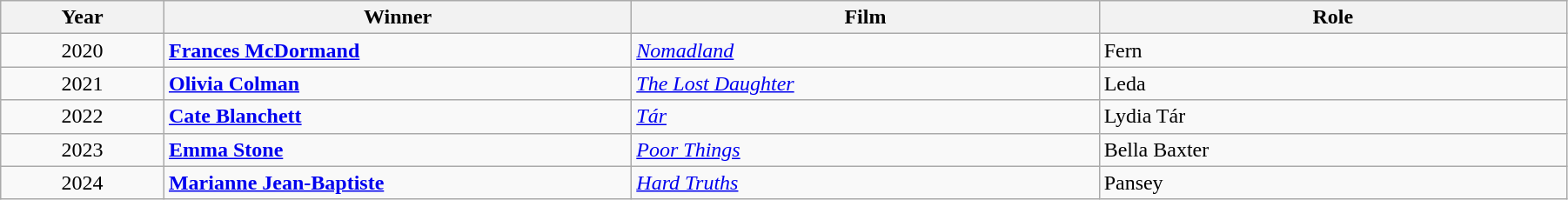<table class="wikitable" width="95%" cellpadding="5">
<tr>
<th width="100"><strong>Year</strong></th>
<th width="300"><strong>Winner</strong></th>
<th width="300"><strong>Film</strong></th>
<th width="300"><strong>Role</strong></th>
</tr>
<tr>
<td style="text-align:center;">2020</td>
<td><strong><a href='#'>Frances McDormand</a></strong></td>
<td><em><a href='#'>Nomadland</a></em></td>
<td>Fern</td>
</tr>
<tr>
<td style="text-align:center;">2021</td>
<td><strong><a href='#'>Olivia Colman</a></strong></td>
<td><em><a href='#'>The Lost Daughter</a></em></td>
<td>Leda</td>
</tr>
<tr>
<td style="text-align:center;">2022</td>
<td><strong><a href='#'>Cate Blanchett</a></strong></td>
<td><em><a href='#'>Tár</a></em></td>
<td>Lydia Tár</td>
</tr>
<tr>
<td style="text-align:center;">2023</td>
<td><strong><a href='#'>Emma Stone</a></strong></td>
<td><em><a href='#'>Poor Things</a></em></td>
<td>Bella Baxter</td>
</tr>
<tr>
<td style="text-align:center;">2024</td>
<td><strong><a href='#'>Marianne Jean-Baptiste</a></strong></td>
<td><em><a href='#'>Hard Truths</a></em></td>
<td>Pansey</td>
</tr>
</table>
